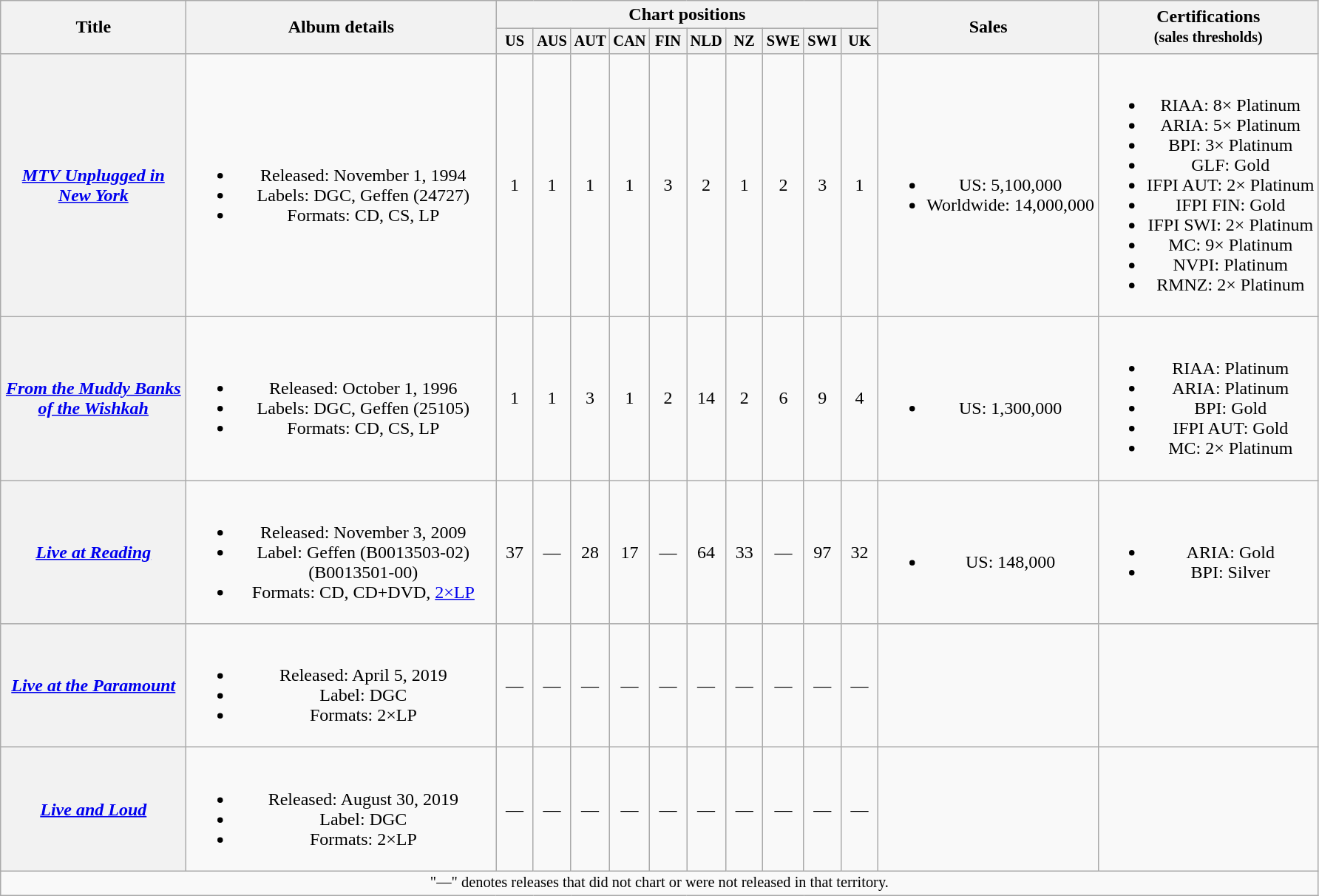<table class="wikitable plainrowheaders" style="text-align:center;">
<tr>
<th scope="col" rowspan="2" style="width:10em;">Title</th>
<th scope="col" rowspan="2" style="width:17em;">Album details</th>
<th colspan="10">Chart positions</th>
<th rowspan="2">Sales</th>
<th rowspan="2">Certifications<br><small>(sales thresholds)</small></th>
</tr>
<tr>
<th style="width:2em;font-size:85%">US<br></th>
<th style="width:2em;font-size:85%">AUS<br></th>
<th style="width:2em;font-size:85%">AUT<br></th>
<th style="width:2em;font-size:85%">CAN<br></th>
<th style="width:2em;font-size:85%">FIN<br></th>
<th style="width:2em;font-size:85%">NLD<br></th>
<th style="width:2em;font-size:85%">NZ<br></th>
<th style="width:2em;font-size:85%">SWE<br></th>
<th style="width:2em;font-size:85%">SWI<br></th>
<th style="width:2em;font-size:85%">UK<br></th>
</tr>
<tr>
<th scope="row"><em><a href='#'>MTV Unplugged in New York</a></em></th>
<td><br><ul><li>Released: November 1, 1994</li><li>Labels: DGC, Geffen (24727)</li><li>Formats: CD, CS, LP</li></ul></td>
<td>1</td>
<td>1</td>
<td>1</td>
<td>1</td>
<td>3</td>
<td>2</td>
<td>1</td>
<td>2</td>
<td>3</td>
<td>1</td>
<td><br><ul><li>US: 5,100,000</li><li>Worldwide: 14,000,000</li></ul></td>
<td><br><ul><li>RIAA: 8× Platinum</li><li>ARIA: 5× Platinum</li><li>BPI: 3× Platinum</li><li>GLF: Gold</li><li>IFPI AUT: 2× Platinum</li><li>IFPI FIN: Gold</li><li>IFPI SWI: 2× Platinum</li><li>MC: 9× Platinum</li><li>NVPI: Platinum</li><li>RMNZ: 2× Platinum</li></ul></td>
</tr>
<tr>
<th scope="row"><em><a href='#'>From the Muddy Banks of the Wishkah</a></em></th>
<td><br><ul><li>Released: October 1, 1996</li><li>Labels: DGC, Geffen (25105)</li><li>Formats: CD, CS, LP</li></ul></td>
<td>1</td>
<td>1</td>
<td>3</td>
<td>1</td>
<td>2</td>
<td>14</td>
<td>2</td>
<td>6</td>
<td>9</td>
<td>4</td>
<td><br><ul><li>US: 1,300,000</li></ul></td>
<td><br><ul><li>RIAA: Platinum</li><li>ARIA: Platinum</li><li>BPI: Gold</li><li>IFPI AUT: Gold</li><li>MC: 2× Platinum</li></ul></td>
</tr>
<tr>
<th scope="row"><em><a href='#'>Live at Reading</a></em></th>
<td><br><ul><li>Released: November 3, 2009</li><li>Label: Geffen (B0013503-02) (B0013501-00)</li><li>Formats: CD, CD+DVD, <a href='#'>2×LP</a></li></ul></td>
<td>37</td>
<td>—</td>
<td>28</td>
<td>17</td>
<td>—</td>
<td>64</td>
<td>33</td>
<td>—</td>
<td>97</td>
<td>32</td>
<td><br><ul><li>US: 148,000</li></ul></td>
<td><br><ul><li>ARIA: Gold</li><li>BPI: Silver</li></ul></td>
</tr>
<tr>
<th scope="row"><em><a href='#'>Live at the Paramount</a></em></th>
<td><br><ul><li>Released: April 5, 2019</li><li>Label: DGC</li><li>Formats: 2×LP</li></ul></td>
<td>—</td>
<td>—</td>
<td>—</td>
<td>—</td>
<td>—</td>
<td>—</td>
<td>—</td>
<td>—</td>
<td>—</td>
<td>—</td>
<td></td>
<td></td>
</tr>
<tr>
<th scope="row"><em><a href='#'>Live and Loud</a></em></th>
<td><br><ul><li>Released: August 30, 2019</li><li>Label: DGC</li><li>Formats: 2×LP</li></ul></td>
<td>—</td>
<td>—</td>
<td>—</td>
<td>—</td>
<td>—</td>
<td>—</td>
<td>—</td>
<td>—</td>
<td>—</td>
<td>—</td>
<td></td>
<td></td>
</tr>
<tr>
<td colspan="14" style="font-size:85%">"—" denotes releases that did not chart or were not released in that territory.</td>
</tr>
</table>
